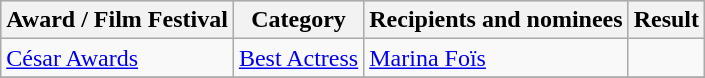<table class="wikitable plainrowheaders sortable">
<tr style="background:#ccc; text-align:center;">
<th scope="col">Award / Film Festival</th>
<th scope="col">Category</th>
<th scope="col">Recipients and nominees</th>
<th scope="col">Result</th>
</tr>
<tr>
<td><a href='#'>César Awards</a></td>
<td><a href='#'>Best Actress</a></td>
<td><a href='#'>Marina Foïs</a></td>
<td></td>
</tr>
<tr>
</tr>
</table>
